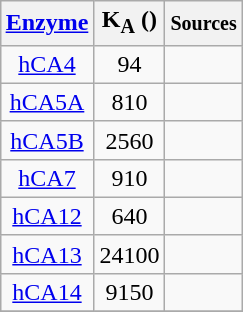<table class="wikitable sortable" style="margin-left: 8px; float:right; text-align:center">
<tr>
<th><a href='#'>Enzyme</a></th>
<th>K<sub>A</sub> ()</th>
<th class="unsortable"><small>Sources</small></th>
</tr>
<tr>
<td><a href='#'>hCA4</a></td>
<td>94</td>
<td></td>
</tr>
<tr>
<td><a href='#'>hCA5A</a></td>
<td>810</td>
<td></td>
</tr>
<tr>
<td><a href='#'>hCA5B</a></td>
<td>2560</td>
<td></td>
</tr>
<tr>
<td><a href='#'>hCA7</a></td>
<td>910</td>
<td></td>
</tr>
<tr>
<td><a href='#'>hCA12</a></td>
<td>640</td>
<td></td>
</tr>
<tr>
<td><a href='#'>hCA13</a></td>
<td>24100</td>
<td></td>
</tr>
<tr>
<td><a href='#'>hCA14</a></td>
<td>9150</td>
<td></td>
</tr>
<tr>
</tr>
</table>
